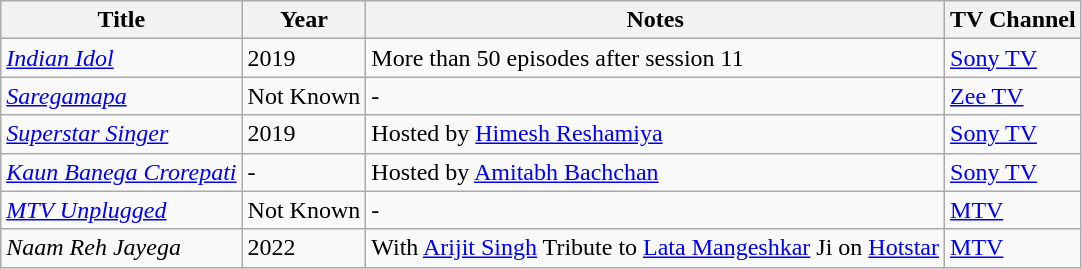<table class="wikitable sortable">
<tr>
<th>Title</th>
<th>Year</th>
<th>Notes</th>
<th>TV Channel</th>
</tr>
<tr>
<td><em><a href='#'>Indian Idol</a></em></td>
<td>2019</td>
<td>More than 50 episodes after session 11</td>
<td><a href='#'>Sony TV</a></td>
</tr>
<tr>
<td><em><a href='#'>Saregamapa</a></em></td>
<td>Not Known</td>
<td>-</td>
<td><a href='#'>Zee TV</a></td>
</tr>
<tr>
<td><em><a href='#'>Superstar Singer</a></em></td>
<td>2019</td>
<td>Hosted by <a href='#'>Himesh Reshamiya</a></td>
<td><a href='#'>Sony TV</a></td>
</tr>
<tr>
<td><em><a href='#'>Kaun Banega Crorepati</a></em></td>
<td>-</td>
<td>Hosted by <a href='#'>Amitabh Bachchan</a></td>
<td><a href='#'>Sony TV</a></td>
</tr>
<tr>
<td><em><a href='#'>MTV Unplugged</a></em></td>
<td>Not Known</td>
<td>-</td>
<td><a href='#'>MTV</a></td>
</tr>
<tr>
<td><em>Naam Reh Jayega</em></td>
<td>2022</td>
<td>With <a href='#'>Arijit Singh</a> Tribute to <a href='#'>Lata Mangeshkar</a> Ji on <a href='#'>Hotstar</a></td>
<td><a href='#'>MTV</a></td>
</tr>
</table>
